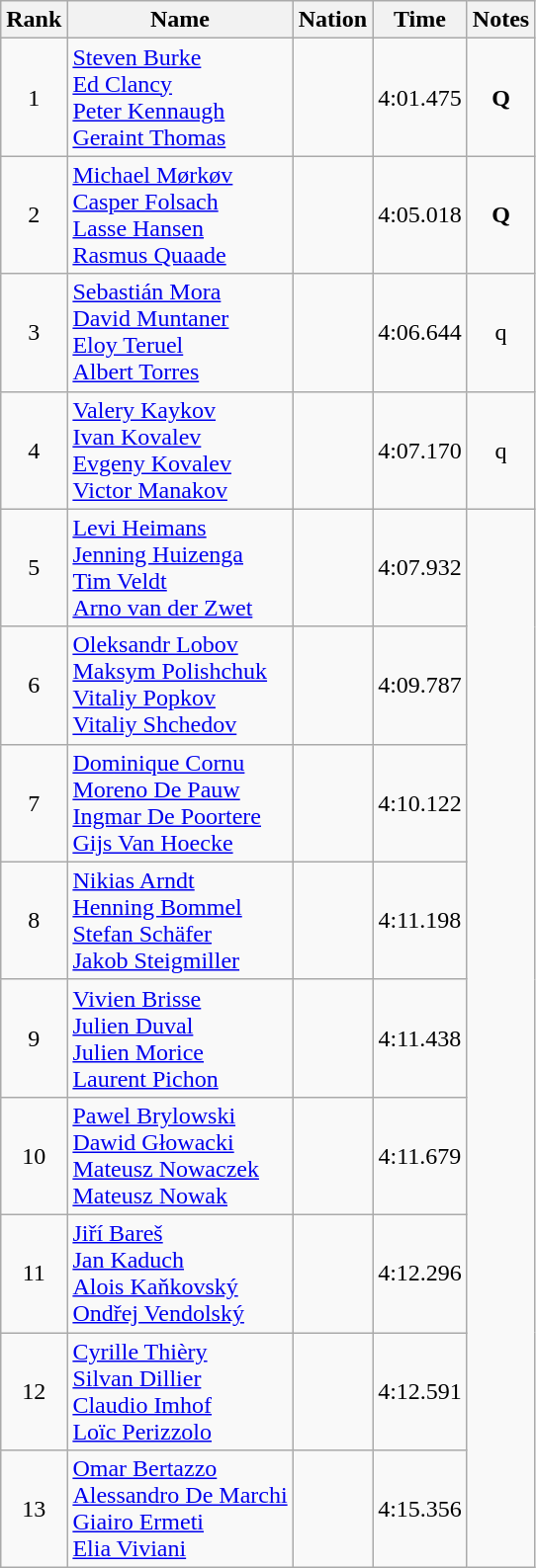<table class="wikitable sortable" style="text-align:center">
<tr>
<th>Rank</th>
<th>Name</th>
<th>Nation</th>
<th>Time</th>
<th>Notes</th>
</tr>
<tr>
<td>1</td>
<td align=left><a href='#'>Steven Burke</a><br><a href='#'>Ed Clancy</a><br><a href='#'>Peter Kennaugh</a><br><a href='#'>Geraint Thomas</a></td>
<td align=left></td>
<td>4:01.475</td>
<td><strong>Q</strong></td>
</tr>
<tr>
<td>2</td>
<td align=left><a href='#'>Michael Mørkøv</a><br><a href='#'>Casper Folsach</a><br><a href='#'>Lasse Hansen</a><br><a href='#'>Rasmus Quaade</a></td>
<td align=left></td>
<td>4:05.018</td>
<td><strong>Q</strong></td>
</tr>
<tr>
<td>3</td>
<td align=left><a href='#'>Sebastián Mora</a><br><a href='#'>David Muntaner</a><br><a href='#'>Eloy Teruel</a><br><a href='#'>Albert Torres</a></td>
<td align=left></td>
<td>4:06.644</td>
<td>q</td>
</tr>
<tr>
<td>4</td>
<td align=left><a href='#'>Valery Kaykov</a><br><a href='#'>Ivan Kovalev</a><br><a href='#'>Evgeny Kovalev</a><br><a href='#'>Victor Manakov</a></td>
<td align=left></td>
<td>4:07.170</td>
<td>q</td>
</tr>
<tr>
<td>5</td>
<td align=left><a href='#'>Levi Heimans</a><br><a href='#'>Jenning Huizenga</a><br><a href='#'>Tim Veldt</a><br><a href='#'>Arno van der Zwet</a></td>
<td align=left></td>
<td>4:07.932</td>
</tr>
<tr>
<td>6</td>
<td align=left><a href='#'>Oleksandr Lobov</a><br><a href='#'>Maksym Polishchuk</a><br><a href='#'>Vitaliy Popkov</a><br><a href='#'>Vitaliy Shchedov</a></td>
<td align=left></td>
<td>4:09.787</td>
</tr>
<tr>
<td>7</td>
<td align=left><a href='#'>Dominique Cornu</a><br><a href='#'>Moreno De Pauw</a><br><a href='#'>Ingmar De Poortere</a><br><a href='#'>Gijs Van Hoecke</a></td>
<td align=left></td>
<td>4:10.122</td>
</tr>
<tr>
<td>8</td>
<td align=left><a href='#'>Nikias Arndt</a><br><a href='#'>Henning Bommel</a><br><a href='#'>Stefan Schäfer</a><br><a href='#'>Jakob Steigmiller</a></td>
<td align=left></td>
<td>4:11.198</td>
</tr>
<tr>
<td>9</td>
<td align=left><a href='#'>Vivien Brisse</a><br><a href='#'>Julien Duval</a><br><a href='#'>Julien Morice</a><br><a href='#'>Laurent Pichon</a></td>
<td align=left></td>
<td>4:11.438</td>
</tr>
<tr>
<td>10</td>
<td align=left><a href='#'>Pawel Brylowski</a> <br><a href='#'>Dawid Głowacki</a><br><a href='#'>Mateusz Nowaczek</a><br><a href='#'>Mateusz Nowak</a></td>
<td align=left></td>
<td>4:11.679</td>
</tr>
<tr>
<td>11</td>
<td align=left><a href='#'>Jiří Bareš</a><br><a href='#'>Jan Kaduch</a><br><a href='#'>Alois Kaňkovský</a><br><a href='#'>Ondřej Vendolský</a></td>
<td align=left></td>
<td>4:12.296</td>
</tr>
<tr>
<td>12</td>
<td align=left><a href='#'>Cyrille Thièry</a><br><a href='#'>Silvan Dillier</a><br><a href='#'>Claudio Imhof</a><br><a href='#'>Loïc Perizzolo</a></td>
<td align=left></td>
<td>4:12.591</td>
</tr>
<tr>
<td>13</td>
<td align=left><a href='#'>Omar Bertazzo</a><br><a href='#'>Alessandro De Marchi</a><br><a href='#'>Giairo Ermeti</a><br><a href='#'>Elia Viviani</a></td>
<td align=left></td>
<td>4:15.356</td>
</tr>
</table>
